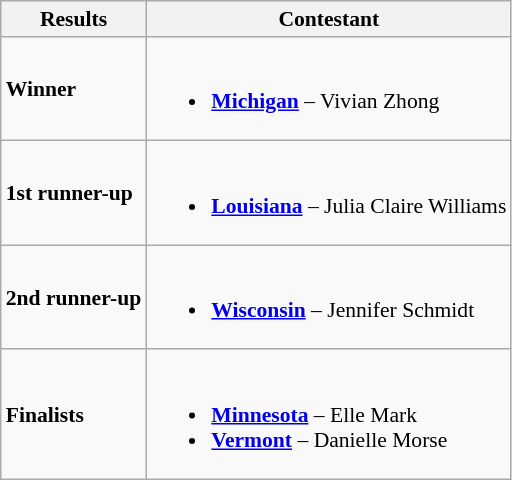<table class="wikitable" style="font-size:90%;">
<tr>
<th>Results</th>
<th>Contestant</th>
</tr>
<tr>
<td><strong>Winner</strong></td>
<td><br><ul><li> <strong><a href='#'>Michigan</a></strong> – Vivian Zhong</li></ul></td>
</tr>
<tr>
<td><strong>1st runner-up</strong></td>
<td><br><ul><li> <strong><a href='#'>Louisiana</a></strong> – Julia Claire Williams</li></ul></td>
</tr>
<tr>
<td><strong>2nd runner-up</strong></td>
<td><br><ul><li> <strong><a href='#'>Wisconsin</a></strong> – Jennifer Schmidt</li></ul></td>
</tr>
<tr>
<td rowspan=2><strong>Finalists</strong></td>
<td><br><ul><li> <strong><a href='#'>Minnesota</a></strong> – Elle Mark</li><li> <strong><a href='#'>Vermont</a></strong> – Danielle Morse</li></ul></td>
</tr>
</table>
